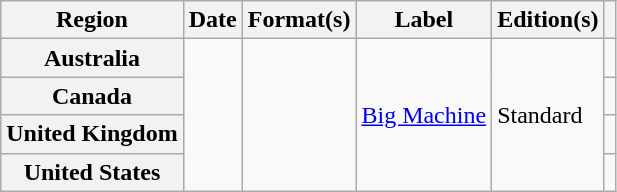<table class="wikitable plainrowheaders">
<tr>
<th scope="col">Region</th>
<th scope="col">Date</th>
<th scope="col">Format(s)</th>
<th scope="col">Label</th>
<th scope="col">Edition(s)</th>
<th scope="col"></th>
</tr>
<tr>
<th scope="row">Australia</th>
<td rowspan="4"></td>
<td rowspan="4"></td>
<td rowspan="4"><a href='#'>Big Machine</a></td>
<td rowspan="4">Standard</td>
<td style="text-align:center;"></td>
</tr>
<tr>
<th scope="row">Canada</th>
<td style="text-align:center;"></td>
</tr>
<tr>
<th scope="row">United Kingdom</th>
<td style="text-align:center;"></td>
</tr>
<tr>
<th scope="row">United States</th>
<td style="text-align:center;"></td>
</tr>
</table>
